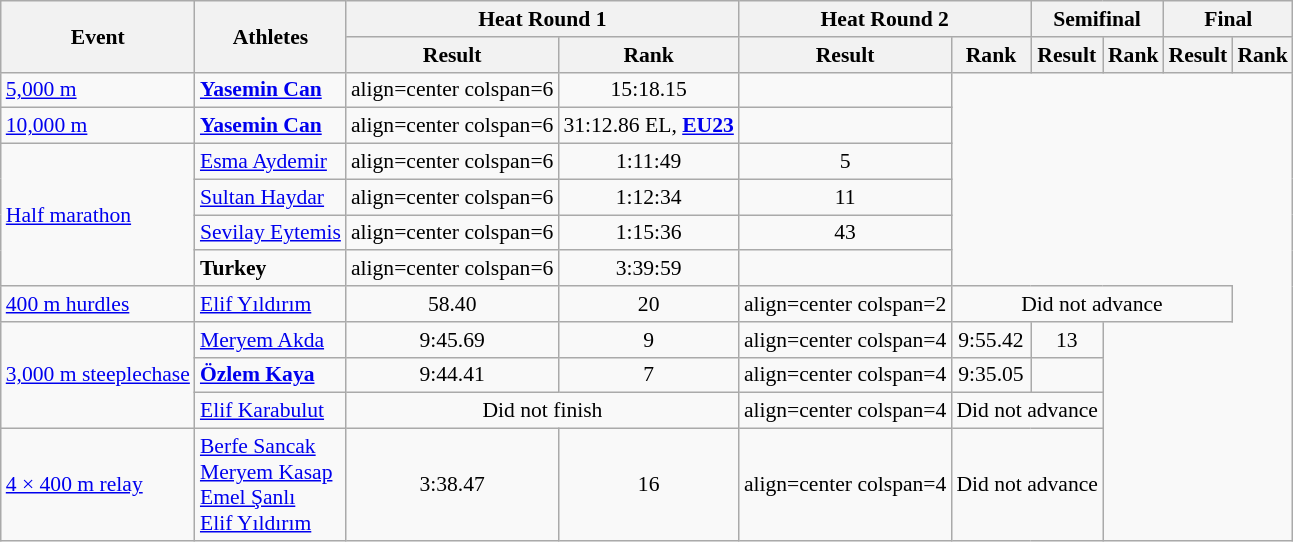<table class="wikitable" border="1" style="font-size:90%">
<tr>
<th rowspan="2">Event</th>
<th rowspan="2">Athletes</th>
<th colspan="2">Heat Round 1</th>
<th colspan="2">Heat Round 2</th>
<th colspan="2">Semifinal</th>
<th colspan="2">Final</th>
</tr>
<tr>
<th>Result</th>
<th>Rank</th>
<th>Result</th>
<th>Rank</th>
<th>Result</th>
<th>Rank</th>
<th>Result</th>
<th>Rank</th>
</tr>
<tr>
<td rowspan=1><a href='#'>5,000 m</a></td>
<td><strong><a href='#'>Yasemin Can</a></strong></td>
<td>align=center colspan=6 </td>
<td align=center>15:18.15</td>
<td align=center  bgcolor=></td>
</tr>
<tr>
<td rowspan=1><a href='#'>10,000 m</a></td>
<td><strong><a href='#'>Yasemin Can</a></strong></td>
<td>align=center colspan=6 </td>
<td align=center>31:12.86 EL, <strong><a href='#'>EU23</a></strong></td>
<td align=center  bgcolor=></td>
</tr>
<tr>
<td rowspan=4><a href='#'>Half marathon</a></td>
<td><a href='#'>Esma Aydemir</a></td>
<td>align=center colspan=6 </td>
<td align=center>1:11:49</td>
<td align=center>5</td>
</tr>
<tr>
<td><a href='#'>Sultan Haydar</a></td>
<td>align=center colspan=6 </td>
<td align=center>1:12:34</td>
<td align=center>11</td>
</tr>
<tr>
<td><a href='#'>Sevilay Eytemis</a></td>
<td>align=center colspan=6 </td>
<td align=center>1:15:36</td>
<td align=center>43</td>
</tr>
<tr>
<td><strong>Turkey</strong></td>
<td>align=center colspan=6 </td>
<td align=center>3:39:59</td>
<td align=center bgcolor=></td>
</tr>
<tr>
<td rowspan=1><a href='#'>400 m hurdles</a></td>
<td><a href='#'>Elif Yıldırım</a></td>
<td align=center>58.40</td>
<td align=center>20</td>
<td>align=center colspan=2 </td>
<td align=center colspan=4>Did not advance</td>
</tr>
<tr>
<td rowspan=3><a href='#'>3,000 m steeplechase</a></td>
<td><a href='#'>Meryem Akda</a></td>
<td align=center>9:45.69</td>
<td align=center>9</td>
<td>align=center colspan=4 </td>
<td align=center>9:55.42</td>
<td align=center>13</td>
</tr>
<tr>
<td><strong><a href='#'>Özlem Kaya</a></strong></td>
<td align=center>9:44.41</td>
<td align=center>7</td>
<td>align=center colspan=4 </td>
<td align=center>9:35.05</td>
<td align=center bgcolor=></td>
</tr>
<tr>
<td><a href='#'>Elif Karabulut</a></td>
<td align=center colspan=2>Did not finish</td>
<td>align=center colspan=4 </td>
<td align=center colspan=2>Did not advance</td>
</tr>
<tr>
<td rowspan=1><a href='#'>4 × 400 m relay</a></td>
<td><a href='#'>Berfe Sancak</a><br><a href='#'>Meryem Kasap</a><br><a href='#'>Emel Şanlı</a><br><a href='#'>Elif Yıldırım</a></td>
<td align=center>3:38.47</td>
<td align=center>16</td>
<td>align=center colspan=4 </td>
<td align=center colspan=2>Did not advance</td>
</tr>
</table>
